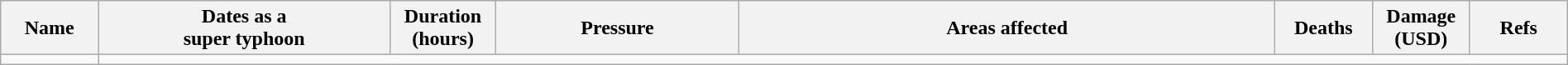<table class="wikitable sortable" width="100%">
<tr>
<th scope="col" width="5%">Name</th>
<th scope="col" width="15%" data-sort-type="isoDate">Dates as a<br>super typhoon</th>
<th scope="col" width="5%">Duration<br>(hours)</th>
<th scope="col" width="12.5%">Pressure</th>
<th scope="col" width="27.5%" class="unsortable">Areas affected</th>
<th scope="col" width="5%">Deaths</th>
<th scope="col" width="5%">Damage<br>(USD)</th>
<th scope="col" width="5%" class="unsortable">Refs</th>
</tr>
<tr>
<td></td>
</tr>
</table>
